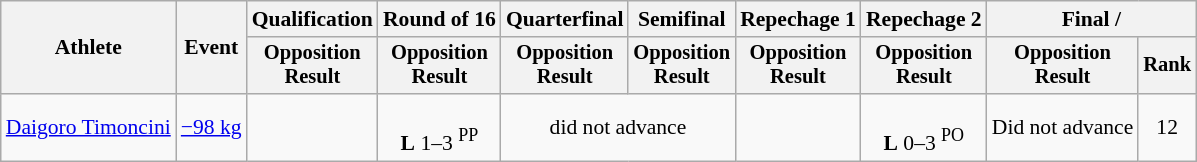<table class="wikitable" style="font-size:90%">
<tr>
<th rowspan=2>Athlete</th>
<th rowspan=2>Event</th>
<th>Qualification</th>
<th>Round of 16</th>
<th>Quarterfinal</th>
<th>Semifinal</th>
<th>Repechage 1</th>
<th>Repechage 2</th>
<th colspan=2>Final / </th>
</tr>
<tr style="font-size: 95%">
<th>Opposition<br>Result</th>
<th>Opposition<br>Result</th>
<th>Opposition<br>Result</th>
<th>Opposition<br>Result</th>
<th>Opposition<br>Result</th>
<th>Opposition<br>Result</th>
<th>Opposition<br>Result</th>
<th>Rank</th>
</tr>
<tr align=center>
<td align=left><a href='#'>Daigoro Timoncini</a></td>
<td align=left><a href='#'>−98 kg</a></td>
<td></td>
<td><br><strong>L</strong> 1–3 <sup>PP</sup></td>
<td colspan=2>did not advance</td>
<td></td>
<td><br><strong>L</strong> 0–3 <sup>PO</sup></td>
<td>Did not advance</td>
<td>12</td>
</tr>
</table>
